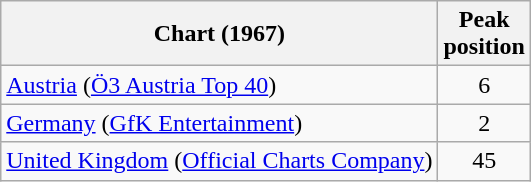<table class="wikitable sortable">
<tr>
<th>Chart (1967)</th>
<th>Peak<br>position</th>
</tr>
<tr>
<td><a href='#'>Austria</a> (<a href='#'>Ö3 Austria Top 40</a>)</td>
<td align="center">6</td>
</tr>
<tr>
<td><a href='#'>Germany</a> (<a href='#'>GfK Entertainment</a>)</td>
<td align="center">2</td>
</tr>
<tr>
<td><a href='#'>United Kingdom</a> (<a href='#'>Official Charts Company</a>)</td>
<td align="center">45</td>
</tr>
</table>
